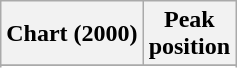<table class="wikitable sortable plainrowheaders" style="text-align:center">
<tr>
<th>Chart (2000)</th>
<th>Peak <br> position</th>
</tr>
<tr>
</tr>
<tr>
</tr>
<tr>
</tr>
</table>
